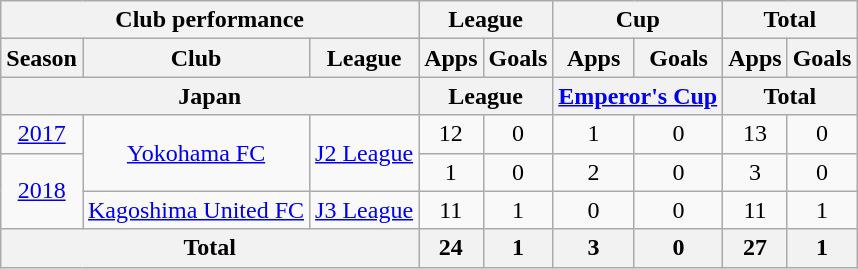<table class="wikitable" style="text-align:center;">
<tr>
<th colspan=3>Club performance</th>
<th colspan=2>League</th>
<th colspan=2>Cup</th>
<th colspan=2>Total</th>
</tr>
<tr>
<th>Season</th>
<th>Club</th>
<th>League</th>
<th>Apps</th>
<th>Goals</th>
<th>Apps</th>
<th>Goals</th>
<th>Apps</th>
<th>Goals</th>
</tr>
<tr>
<th colspan=3>Japan</th>
<th colspan=2>League</th>
<th colspan=2><a href='#'>Emperor's Cup</a></th>
<th colspan=2>Total</th>
</tr>
<tr>
<td><a href='#'>2017</a></td>
<td rowspan="2"><a href='#'>Yokohama FC</a></td>
<td rowspan="2"><a href='#'>J2 League</a></td>
<td>12</td>
<td>0</td>
<td>1</td>
<td>0</td>
<td>13</td>
<td>0</td>
</tr>
<tr>
<td rowspan="2"><a href='#'>2018</a></td>
<td>1</td>
<td>0</td>
<td>2</td>
<td>0</td>
<td>3</td>
<td>0</td>
</tr>
<tr>
<td><a href='#'>Kagoshima United FC</a></td>
<td><a href='#'>J3 League</a></td>
<td>11</td>
<td>1</td>
<td>0</td>
<td>0</td>
<td>11</td>
<td>1</td>
</tr>
<tr>
<th colspan=3>Total</th>
<th>24</th>
<th>1</th>
<th>3</th>
<th>0</th>
<th>27</th>
<th>1</th>
</tr>
</table>
